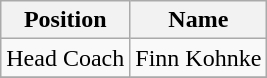<table class="wikitable">
<tr>
<th>Position</th>
<th>Name</th>
</tr>
<tr>
<td>Head Coach</td>
<td> Finn Kohnke</td>
</tr>
<tr>
</tr>
</table>
